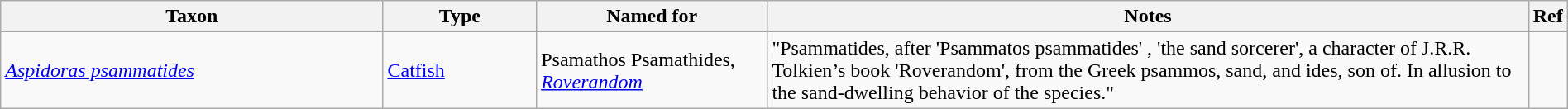<table class="wikitable sortable" width="100%">
<tr>
<th style="width:25%;">Taxon</th>
<th style="width:10%;">Type</th>
<th style="width:15%;">Named for</th>
<th style="width:50%;">Notes</th>
<th class="unsortable">Ref</th>
</tr>
<tr>
<td><em><a href='#'>Aspidoras psammatides</a></em> </td>
<td><a href='#'>Catfish</a></td>
<td>Psamathos Psamathides, <em><a href='#'>Roverandom</a></em></td>
<td>"Psammatides, after 'Psammatos psammatides' , 'the sand sorcerer', a character of J.R.R. Tolkien’s book 'Roverandom', from the Greek psammos, sand, and ides, son of. In allusion to the sand-dwelling behavior of the species."</td>
<td></td>
</tr>
</table>
